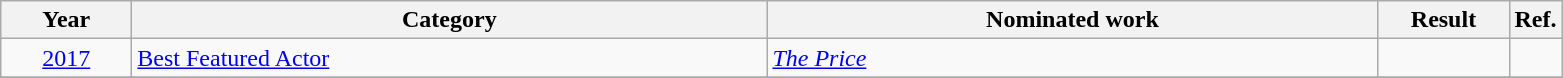<table class=wikitable>
<tr>
<th scope="col" style="width:5em;">Year</th>
<th scope="col" style="width:26em;">Category</th>
<th scope="col" style="width:25em;">Nominated work</th>
<th scope="col" style="width:5em;">Result</th>
<th>Ref.</th>
</tr>
<tr>
<td style="text-align:center;"><a href='#'>2017</a></td>
<td><a href='#'>Best Featured Actor</a></td>
<td><em><a href='#'>The Price</a></em></td>
<td></td>
<td></td>
</tr>
<tr>
</tr>
</table>
